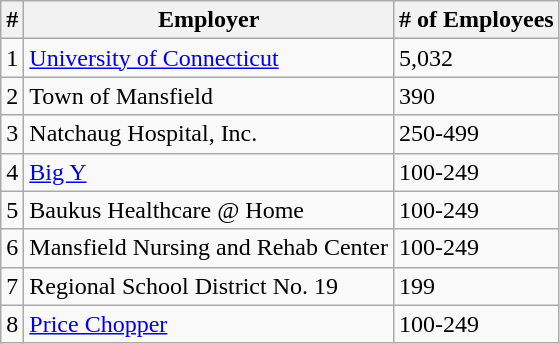<table class="wikitable">
<tr>
<th>#</th>
<th>Employer</th>
<th># of Employees</th>
</tr>
<tr>
<td>1</td>
<td><a href='#'>University of Connecticut</a></td>
<td>5,032</td>
</tr>
<tr>
<td>2</td>
<td>Town of Mansfield</td>
<td>390</td>
</tr>
<tr>
<td>3</td>
<td>Natchaug Hospital, Inc.</td>
<td>250-499</td>
</tr>
<tr>
<td>4</td>
<td><a href='#'>Big Y</a></td>
<td>100-249</td>
</tr>
<tr>
<td>5</td>
<td>Baukus Healthcare @ Home</td>
<td>100-249</td>
</tr>
<tr>
<td>6</td>
<td>Mansfield Nursing and Rehab Center</td>
<td>100-249</td>
</tr>
<tr>
<td>7</td>
<td>Regional School District No. 19</td>
<td>199</td>
</tr>
<tr>
<td>8</td>
<td><a href='#'>Price Chopper</a></td>
<td>100-249</td>
</tr>
</table>
